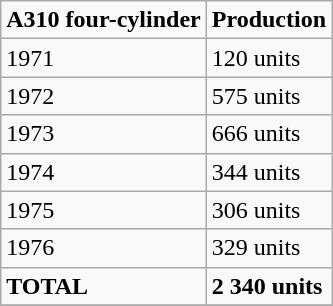<table class="wikitable">
<tr>
<td><strong>A310 four-cylinder</strong></td>
<td><strong>Production</strong></td>
</tr>
<tr>
<td>1971</td>
<td>120 units</td>
</tr>
<tr>
<td>1972</td>
<td>575 units</td>
</tr>
<tr>
<td>1973</td>
<td>666 units</td>
</tr>
<tr>
<td>1974</td>
<td>344 units</td>
</tr>
<tr>
<td>1975</td>
<td>306 units</td>
</tr>
<tr>
<td>1976</td>
<td>329 units</td>
</tr>
<tr>
<td><strong>TOTAL</strong></td>
<td><strong>2 340 units</strong></td>
</tr>
<tr>
</tr>
</table>
